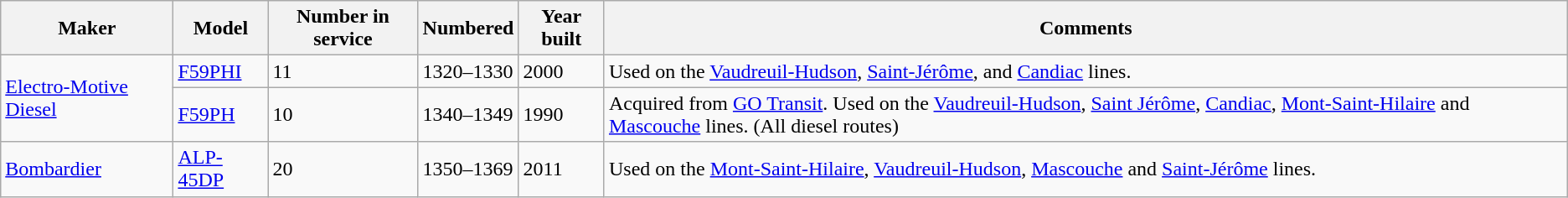<table class="wikitable sortable">
<tr>
<th>Maker</th>
<th>Model</th>
<th>Number in service</th>
<th>Numbered</th>
<th>Year built</th>
<th>Comments</th>
</tr>
<tr>
<td rowspan="2"><a href='#'>Electro-Motive Diesel</a></td>
<td><a href='#'>F59PHI</a></td>
<td>11</td>
<td>1320–1330</td>
<td>2000</td>
<td>Used on the <a href='#'>Vaudreuil-Hudson</a>, <a href='#'>Saint-Jérôme</a>, and <a href='#'>Candiac</a> lines.</td>
</tr>
<tr>
<td><a href='#'>F59PH</a></td>
<td>10</td>
<td>1340–1349</td>
<td>1990</td>
<td>Acquired from <a href='#'>GO Transit</a>. Used on the <a href='#'>Vaudreuil-Hudson</a>, <a href='#'>Saint Jérôme</a>, <a href='#'>Candiac</a>, <a href='#'>Mont-Saint-Hilaire</a> and <a href='#'>Mascouche</a> lines. (All diesel routes)</td>
</tr>
<tr>
<td><a href='#'>Bombardier</a></td>
<td><a href='#'>ALP-45DP</a></td>
<td>20</td>
<td>1350–1369</td>
<td>2011</td>
<td>Used on the <a href='#'>Mont-Saint-Hilaire</a>, <a href='#'>Vaudreuil-Hudson</a>, <a href='#'>Mascouche</a> and <a href='#'>Saint-Jérôme</a> lines.</td>
</tr>
</table>
